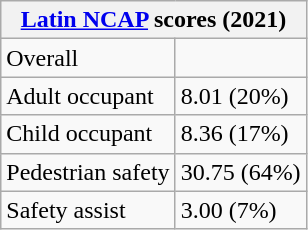<table class="wikitable"align=left>
<tr>
<th colspan="2"><a href='#'>Latin NCAP</a> scores (2021)</th>
</tr>
<tr>
<td>Overall</td>
<td></td>
</tr>
<tr>
<td>Adult occupant</td>
<td>8.01 (20%)</td>
</tr>
<tr>
<td>Child occupant</td>
<td>8.36 (17%)</td>
</tr>
<tr>
<td>Pedestrian safety</td>
<td>30.75 (64%)</td>
</tr>
<tr>
<td>Safety assist</td>
<td>3.00 (7%)</td>
</tr>
</table>
